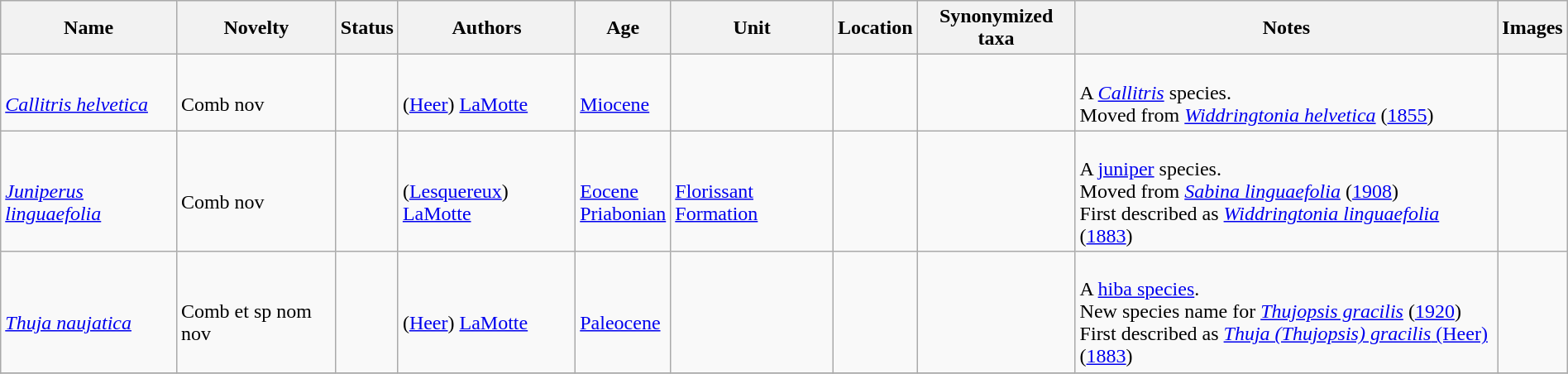<table class="wikitable sortable" align="center" width="100%">
<tr>
<th>Name</th>
<th>Novelty</th>
<th>Status</th>
<th>Authors</th>
<th>Age</th>
<th>Unit</th>
<th>Location</th>
<th>Synonymized taxa</th>
<th>Notes</th>
<th>Images</th>
</tr>
<tr>
<td><br><em><a href='#'>Callitris helvetica</a></em></td>
<td><br>Comb nov</td>
<td></td>
<td><br>(<a href='#'>Heer</a>) <a href='#'>LaMotte</a></td>
<td><br><a href='#'>Miocene</a></td>
<td></td>
<td><br></td>
<td></td>
<td><br>A <em><a href='#'>Callitris</a></em> species.<br> Moved from <em><a href='#'>Widdringtonia helvetica</a></em> (<a href='#'>1855</a>)</td>
<td></td>
</tr>
<tr>
<td><br><em><a href='#'>Juniperus linguaefolia</a></em></td>
<td><br>Comb nov</td>
<td></td>
<td><br>(<a href='#'>Lesquereux</a>) <a href='#'>LaMotte</a></td>
<td><br><a href='#'>Eocene</a><br><a href='#'>Priabonian</a></td>
<td><br><a href='#'>Florissant Formation</a></td>
<td><br><br></td>
<td></td>
<td><br>A <a href='#'>juniper</a> species.<br>Moved from <em><a href='#'>Sabina linguaefolia</a></em> (<a href='#'>1908</a>)<br>First described as <em><a href='#'>Widdringtonia linguaefolia</a></em> (<a href='#'>1883</a>)</td>
<td></td>
</tr>
<tr>
<td><br><em><a href='#'>Thuja naujatica</a></em></td>
<td><br>Comb et sp nom nov</td>
<td></td>
<td><br>(<a href='#'>Heer</a>) <a href='#'>LaMotte</a></td>
<td><br><a href='#'>Paleocene</a></td>
<td></td>
<td><br><br></td>
<td></td>
<td><br>A <a href='#'>hiba species</a>.<br>New species name for <em><a href='#'>Thujopsis gracilis</a></em> (<a href='#'>1920</a>)<br>First described as <a href='#'><em>Thuja (Thujopsis) gracilis</em> (Heer)</a> (<a href='#'>1883</a>)</td>
<td></td>
</tr>
<tr>
</tr>
</table>
